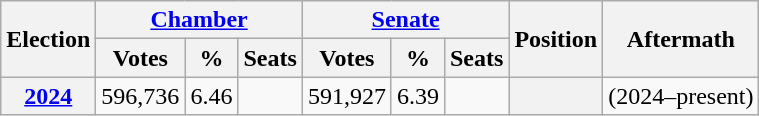<table class="wikitable" style="text-align: right;">
<tr>
<th rowspan="2">Election</th>
<th colspan="3"><a href='#'>Chamber</a></th>
<th colspan="3"><a href='#'>Senate</a></th>
<th rowspan="2">Position</th>
<th rowspan="2">Aftermath</th>
</tr>
<tr>
<th>Votes</th>
<th>%</th>
<th>Seats</th>
<th>Votes</th>
<th>%</th>
<th>Seats</th>
</tr>
<tr>
<th><a href='#'>2024</a></th>
<td>596,736</td>
<td>6.46</td>
<td></td>
<td>591,927</td>
<td>6.39</td>
<td></td>
<th style="text-align: center;"></th>
<td> (2024–present)</td>
</tr>
</table>
